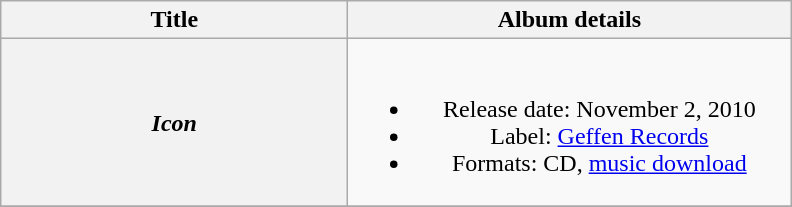<table class="wikitable plainrowheaders" style="text-align:center;">
<tr>
<th style="width:14em;">Title</th>
<th style="width:18em;">Album details</th>
</tr>
<tr>
<th scope="row"><em>Icon</em></th>
<td><br><ul><li>Release date: November 2, 2010</li><li>Label: <a href='#'>Geffen Records</a></li><li>Formats: CD, <a href='#'>music download</a></li></ul></td>
</tr>
<tr>
</tr>
</table>
